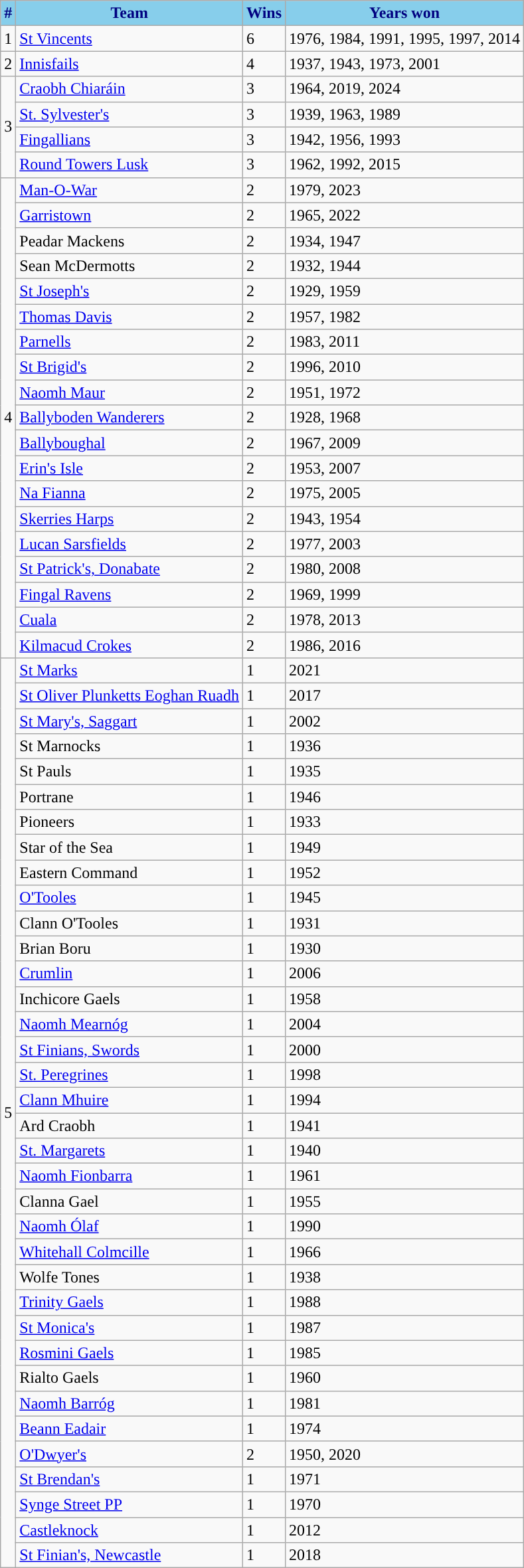<table class="wikitable">
<tr>
<th style="background:skyblue;color:navy;">#</th>
<th style="background:skyblue;color:navy;">Team</th>
<th style="background:skyblue;color:navy;">Wins</th>
<th style="background:skyblue;color:navy;">Years won</th>
</tr>
<tr>
<td>1</td>
<td><a href='#'>St Vincents</a></td>
<td>6</td>
<td>1976, 1984, 1991, 1995, 1997, 2014</td>
</tr>
<tr>
<td>2</td>
<td><a href='#'>Innisfails</a></td>
<td>4</td>
<td>1937, 1943, 1973, 2001</td>
</tr>
<tr>
<td rowspan=4>3</td>
<td><a href='#'>Craobh Chiaráin</a></td>
<td>3</td>
<td>1964, 2019, 2024</td>
</tr>
<tr>
<td><a href='#'>St. Sylvester's</a></td>
<td>3</td>
<td>1939, 1963, 1989</td>
</tr>
<tr>
<td><a href='#'>Fingallians</a></td>
<td>3</td>
<td>1942, 1956, 1993</td>
</tr>
<tr>
<td><a href='#'>Round Towers Lusk</a></td>
<td>3</td>
<td>1962, 1992, 2015</td>
</tr>
<tr>
<td rowspan=19>4</td>
<td><a href='#'>Man-O-War</a></td>
<td>2</td>
<td>1979, 2023</td>
</tr>
<tr>
<td><a href='#'>Garristown</a></td>
<td>2</td>
<td>1965, 2022</td>
</tr>
<tr>
<td>Peadar Mackens</td>
<td>2</td>
<td>1934, 1947</td>
</tr>
<tr>
<td>Sean McDermotts</td>
<td>2</td>
<td>1932, 1944</td>
</tr>
<tr>
<td><a href='#'>St Joseph's</a></td>
<td>2</td>
<td>1929, 1959</td>
</tr>
<tr>
<td><a href='#'>Thomas Davis</a></td>
<td>2</td>
<td>1957, 1982</td>
</tr>
<tr>
<td><a href='#'>Parnells</a></td>
<td>2</td>
<td>1983, 2011</td>
</tr>
<tr>
<td><a href='#'>St Brigid's</a></td>
<td>2</td>
<td>1996, 2010</td>
</tr>
<tr>
<td><a href='#'>Naomh Maur</a></td>
<td>2</td>
<td>1951, 1972</td>
</tr>
<tr>
<td><a href='#'>Ballyboden Wanderers</a></td>
<td>2</td>
<td>1928, 1968</td>
</tr>
<tr>
<td><a href='#'>Ballyboughal</a></td>
<td>2</td>
<td>1967, 2009</td>
</tr>
<tr>
<td><a href='#'>Erin's Isle</a></td>
<td>2</td>
<td>1953, 2007</td>
</tr>
<tr>
<td><a href='#'>Na Fianna</a></td>
<td>2</td>
<td>1975, 2005</td>
</tr>
<tr>
<td><a href='#'>Skerries Harps</a></td>
<td>2</td>
<td>1943, 1954</td>
</tr>
<tr>
<td><a href='#'>Lucan Sarsfields</a></td>
<td>2</td>
<td>1977, 2003</td>
</tr>
<tr>
<td><a href='#'>St Patrick's, Donabate</a></td>
<td>2</td>
<td>1980, 2008</td>
</tr>
<tr>
<td><a href='#'>Fingal Ravens</a></td>
<td>2</td>
<td>1969, 1999</td>
</tr>
<tr>
<td><a href='#'>Cuala</a></td>
<td>2</td>
<td>1978, 2013</td>
</tr>
<tr>
<td><a href='#'>Kilmacud Crokes</a></td>
<td>2</td>
<td>1986, 2016</td>
</tr>
<tr>
<td rowspan="38">5</td>
<td><a href='#'>St Marks</a></td>
<td>1</td>
<td>2021</td>
</tr>
<tr>
<td><a href='#'>St Oliver Plunketts Eoghan Ruadh</a></td>
<td>1</td>
<td>2017</td>
</tr>
<tr>
<td><a href='#'>St Mary's, Saggart</a></td>
<td>1</td>
<td>2002</td>
</tr>
<tr>
<td>St Marnocks</td>
<td>1</td>
<td>1936</td>
</tr>
<tr>
<td>St Pauls</td>
<td>1</td>
<td>1935</td>
</tr>
<tr>
<td>Portrane</td>
<td>1</td>
<td>1946</td>
</tr>
<tr>
<td>Pioneers</td>
<td>1</td>
<td>1933</td>
</tr>
<tr>
<td>Star of the Sea</td>
<td>1</td>
<td>1949</td>
</tr>
<tr>
<td>Eastern Command</td>
<td>1</td>
<td>1952</td>
</tr>
<tr>
<td><a href='#'>O'Tooles</a></td>
<td>1</td>
<td>1945</td>
</tr>
<tr>
<td>Clann O'Tooles</td>
<td>1</td>
<td>1931</td>
</tr>
<tr>
<td>Brian Boru</td>
<td>1</td>
<td>1930</td>
</tr>
<tr>
<td><a href='#'>Crumlin</a></td>
<td>1</td>
<td>2006</td>
</tr>
<tr>
<td>Inchicore Gaels</td>
<td>1</td>
<td>1958</td>
</tr>
<tr>
<td><a href='#'>Naomh Mearnóg</a></td>
<td>1</td>
<td>2004</td>
</tr>
<tr>
<td><a href='#'>St Finians, Swords</a></td>
<td>1</td>
<td>2000</td>
</tr>
<tr>
<td><a href='#'>St. Peregrines</a></td>
<td>1</td>
<td>1998</td>
</tr>
<tr>
<td><a href='#'>Clann Mhuire</a></td>
<td>1</td>
<td>1994</td>
</tr>
<tr>
<td>Ard Craobh</td>
<td>1</td>
<td>1941</td>
</tr>
<tr>
<td><a href='#'>St. Margarets</a></td>
<td>1</td>
<td>1940</td>
</tr>
<tr>
<td><a href='#'>Naomh Fionbarra</a></td>
<td>1</td>
<td>1961</td>
</tr>
<tr>
<td>Clanna Gael</td>
<td>1</td>
<td>1955</td>
</tr>
<tr>
<td><a href='#'>Naomh Ólaf</a></td>
<td>1</td>
<td>1990</td>
</tr>
<tr>
<td><a href='#'>Whitehall Colmcille</a></td>
<td>1</td>
<td>1966</td>
</tr>
<tr>
<td>Wolfe Tones</td>
<td>1</td>
<td>1938</td>
</tr>
<tr>
<td><a href='#'>Trinity Gaels</a></td>
<td>1</td>
<td>1988</td>
</tr>
<tr>
<td><a href='#'>St Monica's</a></td>
<td>1</td>
<td>1987</td>
</tr>
<tr>
<td><a href='#'>Rosmini Gaels</a></td>
<td>1</td>
<td>1985</td>
</tr>
<tr>
<td>Rialto Gaels</td>
<td>1</td>
<td>1960</td>
</tr>
<tr>
<td><a href='#'>Naomh Barróg</a></td>
<td>1</td>
<td>1981</td>
</tr>
<tr>
<td><a href='#'>Beann Eadair</a></td>
<td>1</td>
<td>1974</td>
</tr>
<tr>
<td><a href='#'>O'Dwyer's</a></td>
<td>2</td>
<td>1950, 2020</td>
</tr>
<tr>
<td><a href='#'>St Brendan's</a></td>
<td>1</td>
<td>1971</td>
</tr>
<tr>
<td><a href='#'>Synge Street PP</a></td>
<td>1</td>
<td>1970</td>
</tr>
<tr>
<td><a href='#'>Castleknock</a></td>
<td>1</td>
<td>2012</td>
</tr>
<tr>
<td><a href='#'>St Finian's, Newcastle</a></td>
<td>1</td>
<td>2018</td>
</tr>
</table>
